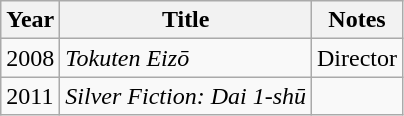<table class="wikitable">
<tr>
<th>Year</th>
<th>Title</th>
<th>Notes</th>
</tr>
<tr>
<td>2008</td>
<td><em>Tokuten Eizō</em></td>
<td>Director</td>
</tr>
<tr>
<td>2011</td>
<td><em>Silver Fiction: Dai 1-shū</em></td>
<td></td>
</tr>
</table>
